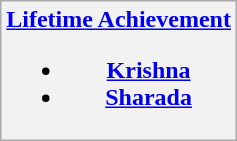<table class="wikitable">
<tr>
<th><a href='#'>Lifetime Achievement</a><br><ul><li><a href='#'>Krishna</a></li><li><a href='#'>Sharada</a></li></ul></th>
</tr>
</table>
